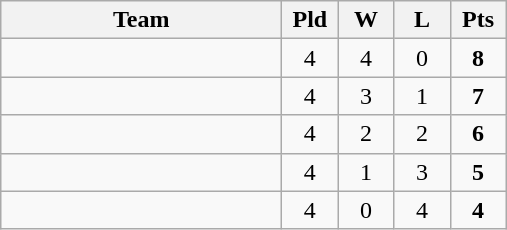<table class="wikitable" style="text-align:center;">
<tr>
<th width=180>Team</th>
<th width=30>Pld</th>
<th width=30>W</th>
<th width=30>L</th>
<th width=30>Pts</th>
</tr>
<tr>
<td align=left></td>
<td>4</td>
<td>4</td>
<td>0</td>
<td><strong>8</strong></td>
</tr>
<tr>
<td align=left></td>
<td>4</td>
<td>3</td>
<td>1</td>
<td><strong>7</strong></td>
</tr>
<tr>
<td align=left></td>
<td>4</td>
<td>2</td>
<td>2</td>
<td><strong>6</strong></td>
</tr>
<tr>
<td align=left></td>
<td>4</td>
<td>1</td>
<td>3</td>
<td><strong>5</strong></td>
</tr>
<tr>
<td align=left></td>
<td>4</td>
<td>0</td>
<td>4</td>
<td><strong>4</strong></td>
</tr>
</table>
